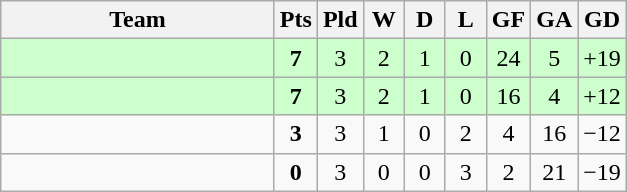<table class="wikitable" style="text-align: center;">
<tr>
<th width=175>Team</th>
<th width=20 abbr="Points">Pts</th>
<th width=20 abbr="Played">Pld</th>
<th width=20 abbr="Won">W</th>
<th width=20 abbr="Drawn">D</th>
<th width=20 abbr="Lost">L</th>
<th width=20 abbr="Goals for">GF</th>
<th width=20 abbr="Goals against">GA</th>
<th width=20 abbr="Goal difference">GD</th>
</tr>
<tr style="background:#ccffcc;">
<td style="text-align:left;"></td>
<td><strong>7</strong></td>
<td>3</td>
<td>2</td>
<td>1</td>
<td>0</td>
<td>24</td>
<td>5</td>
<td>+19</td>
</tr>
<tr bgcolor=#ccffcc align=center>
<td style="text-align:left;"></td>
<td><strong>7</strong></td>
<td>3</td>
<td>2</td>
<td>1</td>
<td>0</td>
<td>16</td>
<td>4</td>
<td>+12</td>
</tr>
<tr align=center>
<td style="text-align:left;"></td>
<td><strong>3</strong></td>
<td>3</td>
<td>1</td>
<td>0</td>
<td>2</td>
<td>4</td>
<td>16</td>
<td>−12</td>
</tr>
<tr align=center>
<td style="text-align:left;"></td>
<td><strong>0</strong></td>
<td>3</td>
<td>0</td>
<td>0</td>
<td>3</td>
<td>2</td>
<td>21</td>
<td>−19</td>
</tr>
</table>
